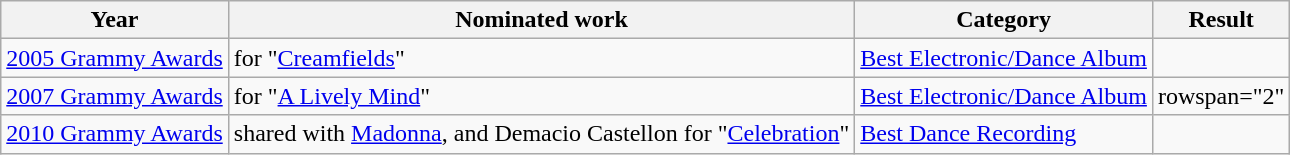<table class="wikitable">
<tr>
<th>Year</th>
<th>Nominated work</th>
<th>Category</th>
<th>Result</th>
</tr>
<tr>
<td><a href='#'>2005 Grammy Awards</a></td>
<td>for "<a href='#'>Creamfields</a>"</td>
<td><a href='#'>Best Electronic/Dance Album</a></td>
<td></td>
</tr>
<tr>
<td><a href='#'>2007 Grammy Awards</a></td>
<td>for "<a href='#'>A Lively Mind</a>"</td>
<td><a href='#'>Best Electronic/Dance Album</a></td>
<td>rowspan="2" </td>
</tr>
<tr>
<td><a href='#'>2010 Grammy Awards</a></td>
<td>shared with <a href='#'>Madonna</a>, and Demacio Castellon for "<a href='#'>Celebration</a>"</td>
<td><a href='#'>Best Dance Recording</a></td>
</tr>
</table>
